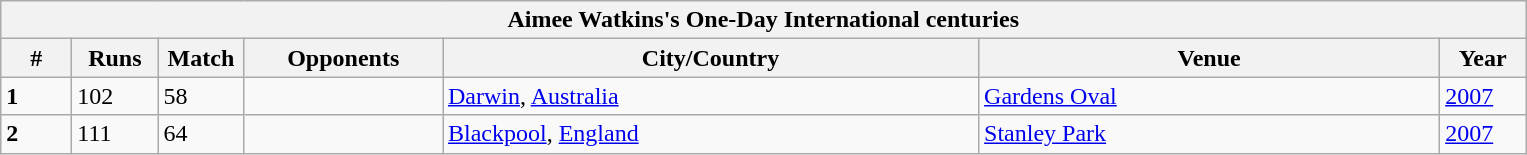<table class="wikitable">
<tr>
<th colspan="8">Aimee Watkins's One-Day International centuries</th>
</tr>
<tr>
<th style="width:40px;">#</th>
<th style="width:50px;">Runs</th>
<th style="width:50px;">Match</th>
<th style="width:125px;">Opponents</th>
<th style="width:350px;">City/Country</th>
<th style="width:300px;">Venue</th>
<th style="width:50px;">Year</th>
</tr>
<tr>
<td><strong>1</strong></td>
<td>102</td>
<td>58</td>
<td></td>
<td> <a href='#'>Darwin</a>, <a href='#'>Australia</a></td>
<td><a href='#'>Gardens Oval</a></td>
<td><a href='#'>2007</a></td>
</tr>
<tr>
<td><strong>2</strong></td>
<td>111</td>
<td>64</td>
<td></td>
<td> <a href='#'>Blackpool</a>, <a href='#'>England</a></td>
<td><a href='#'>Stanley Park</a></td>
<td><a href='#'>2007</a></td>
</tr>
</table>
